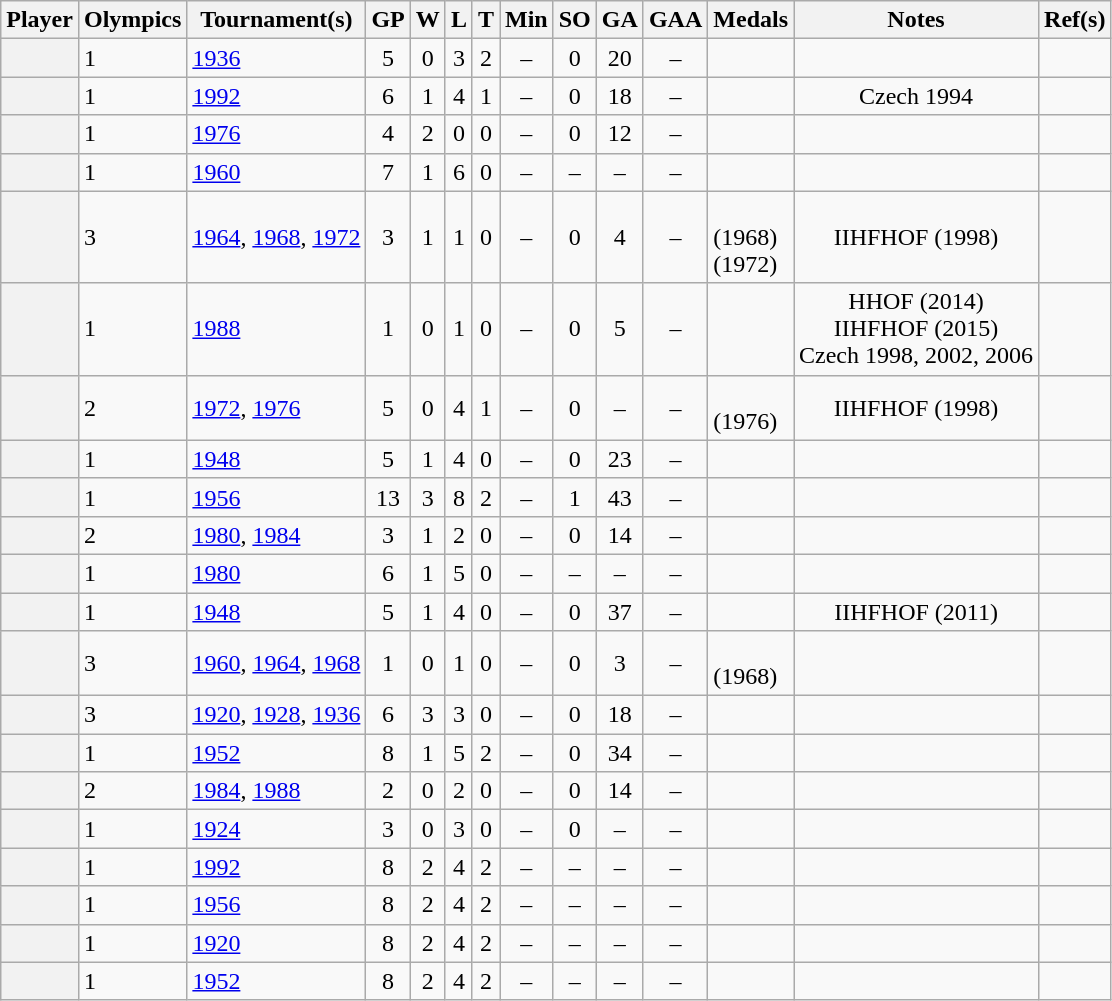<table class="wikitable sortable plainrowheaders" style="text-align:center;">
<tr>
<th scope="col">Player</th>
<th scope="col">Olympics</th>
<th scope="col">Tournament(s)</th>
<th scope="col">GP</th>
<th scope="col">W</th>
<th scope="col">L</th>
<th scope="col">T</th>
<th scope="col">Min</th>
<th scope="col">SO</th>
<th scope="col">GA</th>
<th scope="col">GAA</th>
<th scope="col">Medals</th>
<th scope="col">Notes</th>
<th scope="col" class="unsortable">Ref(s)</th>
</tr>
<tr>
<th scope="row"></th>
<td align=left>1</td>
<td align=left><a href='#'>1936</a></td>
<td>5</td>
<td>0</td>
<td>3</td>
<td>2</td>
<td>–</td>
<td>0</td>
<td>20</td>
<td>–</td>
<td align=left></td>
<td></td>
<td></td>
</tr>
<tr>
<th scope="row"></th>
<td align=left>1</td>
<td align=left><a href='#'>1992</a></td>
<td>6</td>
<td>1</td>
<td>4</td>
<td>1</td>
<td>–</td>
<td>0</td>
<td>18</td>
<td>–</td>
<td align=left></td>
<td>Czech 1994</td>
<td></td>
</tr>
<tr>
<th scope="row"></th>
<td align=left>1</td>
<td align=left><a href='#'>1976</a></td>
<td>4</td>
<td>2</td>
<td>0</td>
<td>0</td>
<td>–</td>
<td>0</td>
<td>12</td>
<td>–</td>
<td align=left></td>
<td></td>
<td></td>
</tr>
<tr>
<th scope="row"></th>
<td align=left>1</td>
<td align=left><a href='#'>1960</a></td>
<td>7</td>
<td>1</td>
<td>6</td>
<td>0</td>
<td>–</td>
<td>–</td>
<td>–</td>
<td>–</td>
<td align=left></td>
<td></td>
<td></td>
</tr>
<tr>
<th scope="row"></th>
<td align=left>3</td>
<td align=left><a href='#'>1964</a>, <a href='#'>1968</a>, <a href='#'>1972</a></td>
<td>3</td>
<td>1</td>
<td>1</td>
<td>0</td>
<td>–</td>
<td>0</td>
<td>4</td>
<td>–</td>
<td align=left> <br> (1968) <br> (1972)</td>
<td>IIHFHOF (1998)</td>
<td></td>
</tr>
<tr>
<th scope="row"></th>
<td align=left>1</td>
<td align=left><a href='#'>1988</a></td>
<td>1</td>
<td>0</td>
<td>1</td>
<td>0</td>
<td>–</td>
<td>0</td>
<td>5</td>
<td>–</td>
<td align=left></td>
<td>HHOF (2014) <br>IIHFHOF (2015)<br>Czech 1998, 2002, 2006</td>
<td></td>
</tr>
<tr>
<th scope="row"></th>
<td align=left>2</td>
<td align=left><a href='#'>1972</a>, <a href='#'>1976</a></td>
<td>5</td>
<td>0</td>
<td>4</td>
<td>1</td>
<td>–</td>
<td>0</td>
<td>–</td>
<td>–</td>
<td align=left> <br> (1976)</td>
<td>IIHFHOF (1998)</td>
<td></td>
</tr>
<tr>
<th scope="row"></th>
<td align=left>1</td>
<td align=left><a href='#'>1948</a></td>
<td>5</td>
<td>1</td>
<td>4</td>
<td>0</td>
<td>–</td>
<td>0</td>
<td>23</td>
<td>–</td>
<td align=left></td>
<td></td>
<td></td>
</tr>
<tr>
<th scope="row"></th>
<td align=left>1</td>
<td align=left><a href='#'>1956</a></td>
<td>13</td>
<td>3</td>
<td>8</td>
<td>2</td>
<td>–</td>
<td>1</td>
<td>43</td>
<td>–</td>
<td align=left></td>
<td></td>
<td></td>
</tr>
<tr>
<th scope="row"></th>
<td align=left>2</td>
<td align=left><a href='#'>1980</a>, <a href='#'>1984</a></td>
<td>3</td>
<td>1</td>
<td>2</td>
<td>0</td>
<td>–</td>
<td>0</td>
<td>14</td>
<td>–</td>
<td align=left></td>
<td></td>
<td></td>
</tr>
<tr>
<th scope="row"></th>
<td align=left>1</td>
<td align=left><a href='#'>1980</a></td>
<td>6</td>
<td>1</td>
<td>5</td>
<td>0</td>
<td>–</td>
<td>–</td>
<td>–</td>
<td>–</td>
<td align=left></td>
<td></td>
<td></td>
</tr>
<tr>
<th scope="row"></th>
<td align=left>1</td>
<td align=left><a href='#'>1948</a></td>
<td>5</td>
<td>1</td>
<td>4</td>
<td>0</td>
<td>–</td>
<td>0</td>
<td>37</td>
<td>–</td>
<td align=left></td>
<td>IIHFHOF (2011)</td>
<td></td>
</tr>
<tr>
<th scope="row"></th>
<td align=left>3</td>
<td align=left><a href='#'>1960</a>, <a href='#'>1964</a>, <a href='#'>1968</a></td>
<td>1</td>
<td>0</td>
<td>1</td>
<td>0</td>
<td>–</td>
<td>0</td>
<td>3</td>
<td>–</td>
<td align=left> <br> (1968)</td>
<td></td>
<td></td>
</tr>
<tr>
<th scope="row"></th>
<td align=left>3</td>
<td align=left><a href='#'>1920</a>, <a href='#'>1928</a>, <a href='#'>1936</a></td>
<td>6</td>
<td>3</td>
<td>3</td>
<td>0</td>
<td>–</td>
<td>0</td>
<td>18</td>
<td>–</td>
<td align=left></td>
<td></td>
<td></td>
</tr>
<tr>
<th scope="row"></th>
<td align=left>1</td>
<td align=left><a href='#'>1952</a></td>
<td>8</td>
<td>1</td>
<td>5</td>
<td>2</td>
<td>–</td>
<td>0</td>
<td>34</td>
<td>–</td>
<td align=left></td>
<td></td>
<td></td>
</tr>
<tr>
<th scope="row"></th>
<td align=left>2</td>
<td align=left><a href='#'>1984</a>, <a href='#'>1988</a></td>
<td>2</td>
<td>0</td>
<td>2</td>
<td>0</td>
<td>–</td>
<td>0</td>
<td>14</td>
<td>–</td>
<td align=left></td>
<td></td>
<td></td>
</tr>
<tr>
<th scope="row"></th>
<td align=left>1</td>
<td align=left><a href='#'>1924</a></td>
<td>3</td>
<td>0</td>
<td>3</td>
<td>0</td>
<td>–</td>
<td>0</td>
<td>–</td>
<td>–</td>
<td align=left></td>
<td></td>
<td></td>
</tr>
<tr>
<th scope="row"></th>
<td align=left>1</td>
<td align=left><a href='#'>1992</a></td>
<td>8</td>
<td>2</td>
<td>4</td>
<td>2</td>
<td>–</td>
<td>–</td>
<td>–</td>
<td>–</td>
<td align=left></td>
<td></td>
<td></td>
</tr>
<tr>
<th scope="row"></th>
<td align=left>1</td>
<td align=left><a href='#'>1956</a></td>
<td>8</td>
<td>2</td>
<td>4</td>
<td>2</td>
<td>–</td>
<td>–</td>
<td>–</td>
<td>–</td>
<td align=left></td>
<td></td>
<td></td>
</tr>
<tr>
<th scope="row"></th>
<td align=left>1</td>
<td align=left><a href='#'>1920</a></td>
<td>8</td>
<td>2</td>
<td>4</td>
<td>2</td>
<td>–</td>
<td>–</td>
<td>–</td>
<td>–</td>
<td align=left></td>
<td></td>
<td></td>
</tr>
<tr>
<th scope="row"></th>
<td align=left>1</td>
<td align=left><a href='#'>1952</a></td>
<td>8</td>
<td>2</td>
<td>4</td>
<td>2</td>
<td>–</td>
<td>–</td>
<td>–</td>
<td>–</td>
<td align=left></td>
<td></td>
<td></td>
</tr>
</table>
